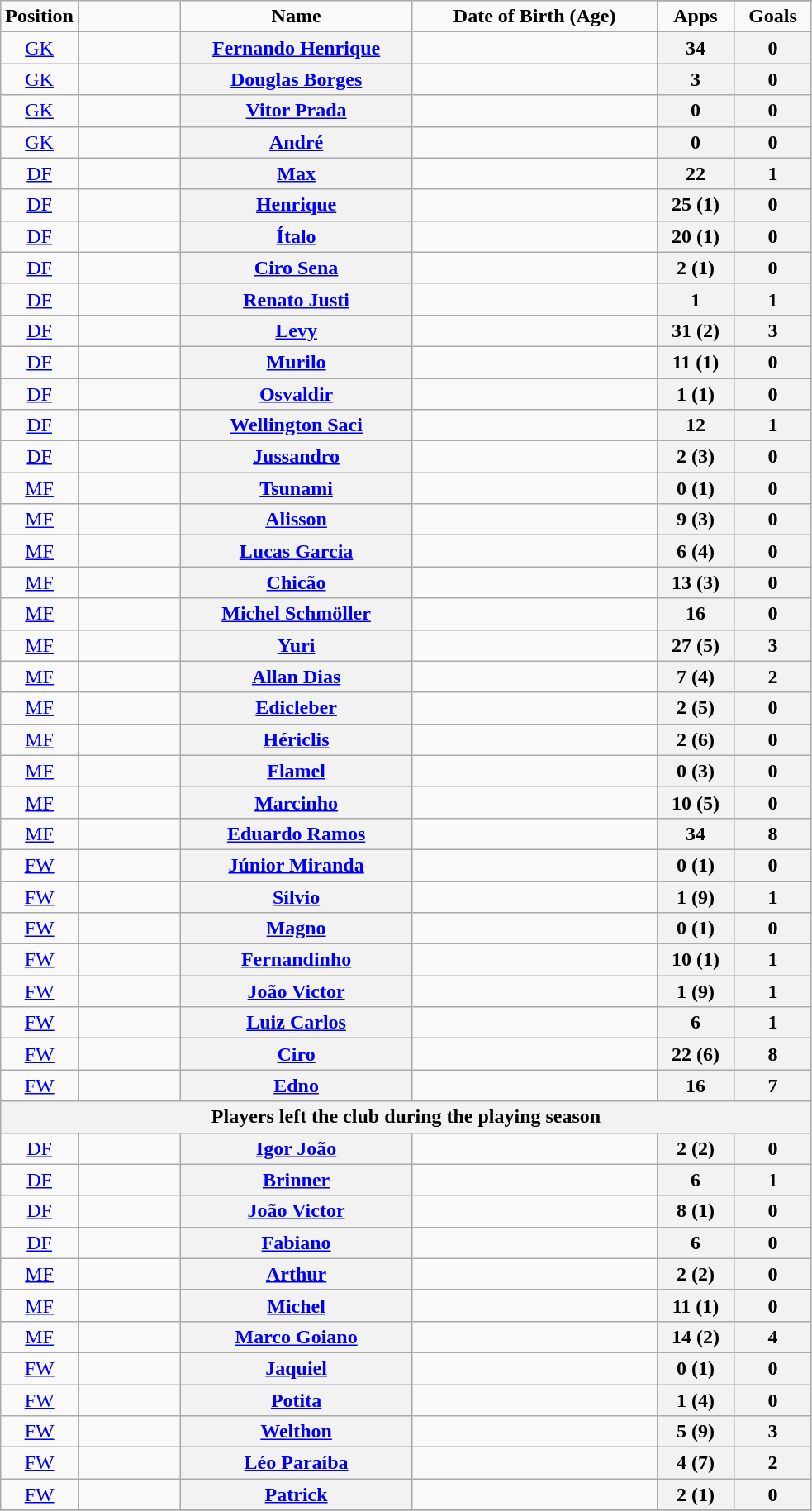<table class="wikitable sortable plainrowheaders" style="text-align:center">
<tr>
<td rowspan="2" style="width:40px;"><strong>Position</strong></td>
<td rowspan="2" style="width:75px;"></td>
<td rowspan="2" style="width:180px;"><strong>Name</strong></td>
<td rowspan="2" style="width:190px;"><strong>Date of Birth (Age)</strong></td>
</tr>
<tr>
<td rowspan="1" style="width:55px;"><strong>Apps</strong></td>
<td rowspan="1" style="width:55px;"><strong>Goals</strong></td>
</tr>
<tr>
<td><a href='#'>GK</a></td>
<td></td>
<th scope="row"><a href='#'>Fernando Henrique</a></th>
<td></td>
<th>34</th>
<th>0</th>
</tr>
<tr>
<td><a href='#'>GK</a></td>
<td></td>
<th scope="row"><a href='#'>Douglas Borges</a></th>
<td></td>
<th>3</th>
<th>0</th>
</tr>
<tr>
<td><a href='#'>GK</a></td>
<td></td>
<th scope="row"><a href='#'>Vitor Prada</a></th>
<td></td>
<th>0</th>
<th>0</th>
</tr>
<tr>
<td><a href='#'>GK</a></td>
<td></td>
<th scope="row"><a href='#'>André</a></th>
<td></td>
<th>0</th>
<th>0</th>
</tr>
<tr>
<td><a href='#'>DF</a></td>
<td></td>
<th scope="row"><a href='#'>Max</a></th>
<td></td>
<th>22</th>
<th>1</th>
</tr>
<tr>
<td><a href='#'>DF</a></td>
<td></td>
<th scope="row"><a href='#'>Henrique</a></th>
<td></td>
<th>25 (1)</th>
<th>0</th>
</tr>
<tr>
<td><a href='#'>DF</a></td>
<td></td>
<th scope="row"><a href='#'>Ítalo</a></th>
<td></td>
<th>20 (1)</th>
<th>0</th>
</tr>
<tr>
<td><a href='#'>DF</a></td>
<td></td>
<th scope="row"><a href='#'>Ciro Sena</a></th>
<td></td>
<th>2 (1)</th>
<th>0</th>
</tr>
<tr>
<td><a href='#'>DF</a></td>
<td></td>
<th scope="row"><a href='#'>Renato Justi</a></th>
<td></td>
<th>1</th>
<th>1</th>
</tr>
<tr>
<td><a href='#'>DF</a></td>
<td></td>
<th scope="row"><a href='#'>Levy</a></th>
<td></td>
<th>31 (2)</th>
<th>3</th>
</tr>
<tr>
<td><a href='#'>DF</a></td>
<td></td>
<th scope="row"><a href='#'>Murilo</a></th>
<td></td>
<th>11 (1)</th>
<th>0</th>
</tr>
<tr>
<td><a href='#'>DF</a></td>
<td></td>
<th scope="row"><a href='#'>Osvaldir</a></th>
<td></td>
<th>1 (1)</th>
<th>0</th>
</tr>
<tr>
<td><a href='#'>DF</a></td>
<td></td>
<th scope="row"><a href='#'>Wellington Saci</a></th>
<td></td>
<th>12</th>
<th>1</th>
</tr>
<tr>
<td><a href='#'>DF</a></td>
<td></td>
<th scope="row"><a href='#'>Jussandro</a></th>
<td></td>
<th>2 (3)</th>
<th>0</th>
</tr>
<tr>
<td><a href='#'>MF</a></td>
<td></td>
<th scope="row"><a href='#'>Tsunami</a></th>
<td></td>
<th>0 (1)</th>
<th>0</th>
</tr>
<tr>
<td><a href='#'>MF</a></td>
<td></td>
<th scope="row"><a href='#'>Alisson</a></th>
<td></td>
<th>9 (3)</th>
<th>0</th>
</tr>
<tr>
<td><a href='#'>MF</a></td>
<td></td>
<th scope="row"><a href='#'>Lucas Garcia</a></th>
<td></td>
<th>6 (4)</th>
<th>0</th>
</tr>
<tr>
<td><a href='#'>MF</a></td>
<td></td>
<th scope="row"><a href='#'>Chicão</a></th>
<td></td>
<th>13 (3)</th>
<th>0</th>
</tr>
<tr>
<td><a href='#'>MF</a></td>
<td></td>
<th scope="row"><a href='#'>Michel Schmöller</a></th>
<td></td>
<th>16</th>
<th>0</th>
</tr>
<tr>
<td><a href='#'>MF</a></td>
<td></td>
<th scope="row"><a href='#'>Yuri</a></th>
<td></td>
<th>27 (5)</th>
<th>3</th>
</tr>
<tr>
<td><a href='#'>MF</a></td>
<td></td>
<th scope="row"><a href='#'>Allan Dias</a></th>
<td></td>
<th>7 (4)</th>
<th>2</th>
</tr>
<tr>
<td><a href='#'>MF</a></td>
<td></td>
<th scope="row"><a href='#'>Edicleber</a></th>
<td></td>
<th>2 (5)</th>
<th>0</th>
</tr>
<tr>
<td><a href='#'>MF</a></td>
<td></td>
<th scope="row"><a href='#'>Hériclis</a></th>
<td></td>
<th>2 (6)</th>
<th>0</th>
</tr>
<tr>
<td><a href='#'>MF</a></td>
<td></td>
<th scope="row"><a href='#'>Flamel</a></th>
<td></td>
<th>0 (3)</th>
<th>0</th>
</tr>
<tr>
<td><a href='#'>MF</a></td>
<td></td>
<th scope="row"><a href='#'>Marcinho</a></th>
<td></td>
<th>10 (5)</th>
<th>0</th>
</tr>
<tr>
<td><a href='#'>MF</a></td>
<td></td>
<th scope="row"><a href='#'>Eduardo Ramos</a></th>
<td></td>
<th>34</th>
<th>8</th>
</tr>
<tr>
<td><a href='#'>FW</a></td>
<td></td>
<th scope="row"><a href='#'>Júnior Miranda</a></th>
<td></td>
<th>0 (1)</th>
<th>0</th>
</tr>
<tr>
<td><a href='#'>FW</a></td>
<td></td>
<th scope="row"><a href='#'>Sílvio</a></th>
<td></td>
<th>1 (9)</th>
<th>1</th>
</tr>
<tr>
<td><a href='#'>FW</a></td>
<td></td>
<th scope="row"><a href='#'>Magno</a></th>
<td></td>
<th>0 (1)</th>
<th>0</th>
</tr>
<tr>
<td><a href='#'>FW</a></td>
<td></td>
<th scope="row"><a href='#'>Fernandinho</a></th>
<td></td>
<th>10 (1)</th>
<th>1</th>
</tr>
<tr>
<td><a href='#'>FW</a></td>
<td></td>
<th scope="row"><a href='#'>João Victor</a></th>
<td></td>
<th>1 (9)</th>
<th>1</th>
</tr>
<tr>
<td><a href='#'>FW</a></td>
<td></td>
<th scope="row"><a href='#'>Luiz Carlos</a></th>
<td></td>
<th>6</th>
<th>1</th>
</tr>
<tr>
<td><a href='#'>FW</a></td>
<td></td>
<th scope="row"><a href='#'>Ciro</a></th>
<td></td>
<th>22 (6)</th>
<th>8</th>
</tr>
<tr>
<td><a href='#'>FW</a></td>
<td></td>
<th scope="row"><a href='#'>Edno</a></th>
<td></td>
<th>16</th>
<th>7</th>
</tr>
<tr>
<th colspan="16">Players left the club during the playing season</th>
</tr>
<tr>
<td><a href='#'>DF</a></td>
<td></td>
<th scope="row"><a href='#'>Igor João</a></th>
<td></td>
<th>2 (2)</th>
<th>0</th>
</tr>
<tr>
<td><a href='#'>DF</a></td>
<td></td>
<th scope="row"><a href='#'>Brinner</a></th>
<td></td>
<th>6</th>
<th>1</th>
</tr>
<tr>
<td><a href='#'>DF</a></td>
<td></td>
<th scope="row"><a href='#'>João Victor</a></th>
<td></td>
<th>8 (1)</th>
<th>0</th>
</tr>
<tr>
<td><a href='#'>DF</a></td>
<td></td>
<th scope="row"><a href='#'>Fabiano</a></th>
<td></td>
<th>6</th>
<th>0</th>
</tr>
<tr>
<td><a href='#'>MF</a></td>
<td></td>
<th scope="row"><a href='#'>Arthur</a></th>
<td></td>
<th>2 (2)</th>
<th>0</th>
</tr>
<tr>
<td><a href='#'>MF</a></td>
<td></td>
<th scope="row"><a href='#'>Michel</a></th>
<td></td>
<th>11 (1)</th>
<th>0</th>
</tr>
<tr>
<td><a href='#'>MF</a></td>
<td></td>
<th scope="row"><a href='#'>Marco Goiano</a></th>
<td></td>
<th>14 (2)</th>
<th>4</th>
</tr>
<tr>
<td><a href='#'>FW</a></td>
<td></td>
<th scope="row"><a href='#'>Jaquiel</a></th>
<td></td>
<th>0 (1)</th>
<th>0</th>
</tr>
<tr>
<td><a href='#'>FW</a></td>
<td></td>
<th scope="row"><a href='#'>Potita</a></th>
<td></td>
<th>1 (4)</th>
<th>0</th>
</tr>
<tr>
<td><a href='#'>FW</a></td>
<td></td>
<th scope="row"><a href='#'>Welthon</a></th>
<td></td>
<th>5 (9)</th>
<th>3</th>
</tr>
<tr>
<td><a href='#'>FW</a></td>
<td></td>
<th scope="row"><a href='#'>Léo Paraíba</a></th>
<td></td>
<th>4 (7)</th>
<th>2</th>
</tr>
<tr>
<td><a href='#'>FW</a></td>
<td></td>
<th scope="row"><a href='#'>Patrick</a></th>
<td></td>
<th>2 (1)</th>
<th>0</th>
</tr>
<tr>
</tr>
</table>
